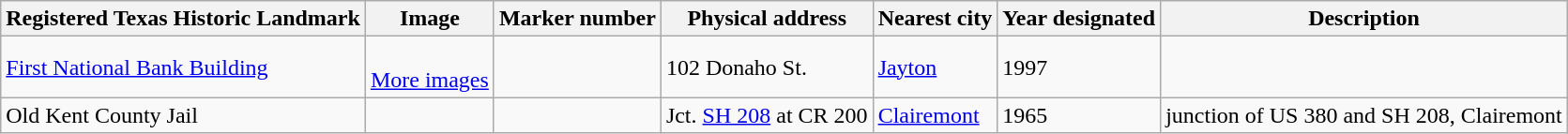<table class="wikitable sortable">
<tr>
<th>Registered Texas Historic Landmark</th>
<th>Image</th>
<th>Marker number</th>
<th>Physical address</th>
<th>Nearest city</th>
<th>Year designated</th>
<th>Description</th>
</tr>
<tr>
<td><a href='#'>First National Bank Building</a></td>
<td><br> <a href='#'>More images</a></td>
<td></td>
<td>102 Donaho St.<br></td>
<td><a href='#'>Jayton</a></td>
<td>1997</td>
<td></td>
</tr>
<tr>
<td>Old Kent County Jail</td>
<td></td>
<td></td>
<td>Jct. <a href='#'>SH 208</a> at CR 200<br></td>
<td><a href='#'>Clairemont</a></td>
<td>1965</td>
<td>junction of US 380 and SH 208, Clairemont</td>
</tr>
</table>
